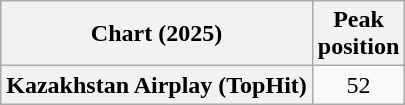<table class="wikitable plainrowheaders" style="text-align:center">
<tr>
<th scope="col">Chart (2025)</th>
<th scope="col">Peak<br>position</th>
</tr>
<tr>
<th scope="row">Kazakhstan Airplay (TopHit)</th>
<td>52</td>
</tr>
</table>
